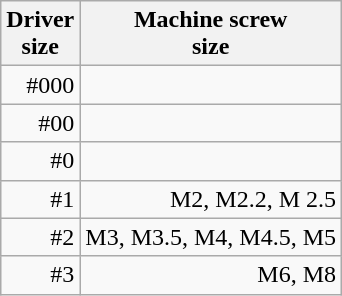<table class="wikitable floatright" style="text-align:right">
<tr style="text-align:left">
<th>Driver<br>size</th>
<th>Machine screw<br>size</th>
</tr>
<tr>
<td>#000</td>
<td></td>
</tr>
<tr>
<td>#00</td>
<td></td>
</tr>
<tr>
<td>#0</td>
<td></td>
</tr>
<tr>
<td>#1</td>
<td>M2, M2.2, M 2.5</td>
</tr>
<tr>
<td>#2</td>
<td>M3, M3.5, M4, M4.5, M5</td>
</tr>
<tr>
<td>#3</td>
<td>M6, M8</td>
</tr>
</table>
